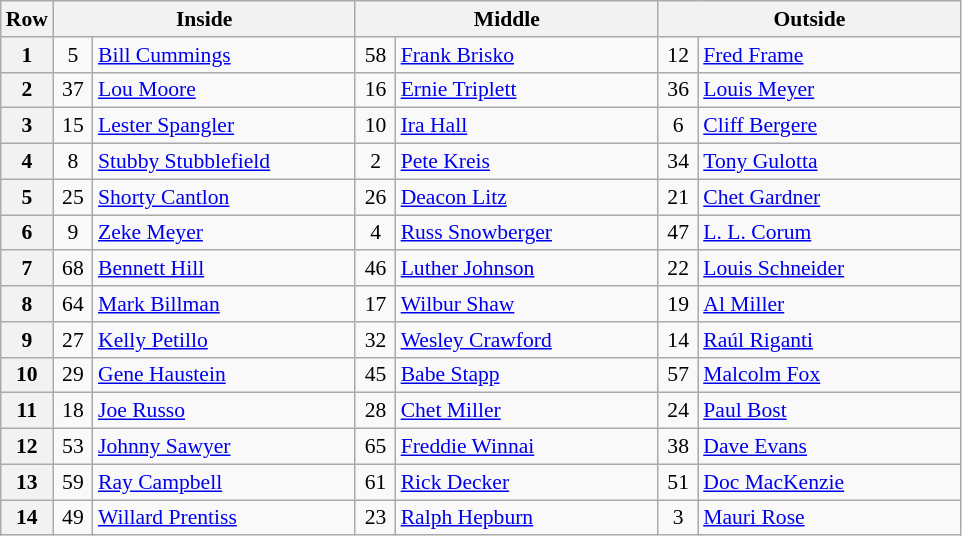<table class="wikitable" style="font-size: 90%;">
<tr>
<th>Row</th>
<th colspan=2 width="195">Inside</th>
<th colspan=2 width="195">Middle</th>
<th colspan=2 width="195">Outside</th>
</tr>
<tr>
<th>1</th>
<td align="center" width="20">5</td>
<td>  <a href='#'>Bill Cummings</a></td>
<td align="center" width="20">58</td>
<td>  <a href='#'>Frank Brisko</a></td>
<td align="center" width="20">12</td>
<td> <a href='#'>Fred Frame</a> </td>
</tr>
<tr>
<th>2</th>
<td align="center" width="20">37</td>
<td> <a href='#'>Lou Moore</a></td>
<td align="center" width="20">16</td>
<td> <a href='#'>Ernie Triplett</a></td>
<td align="center" width="20">36</td>
<td> <a href='#'>Louis Meyer</a> </td>
</tr>
<tr>
<th>3</th>
<td align="center" width="20">15</td>
<td> <a href='#'>Lester Spangler</a> </td>
<td align="center" width="20">10</td>
<td> <a href='#'>Ira Hall</a></td>
<td align="center" width="20">6</td>
<td> <a href='#'>Cliff Bergere</a></td>
</tr>
<tr>
<th>4</th>
<td align="center" width="20">8</td>
<td> <a href='#'>Stubby Stubblefield</a></td>
<td align="center" width="20">2</td>
<td> <a href='#'>Pete Kreis</a></td>
<td align="center" width="20">34</td>
<td> <a href='#'>Tony Gulotta</a></td>
</tr>
<tr>
<th>5</th>
<td align="center" width="20">25</td>
<td> <a href='#'>Shorty Cantlon</a></td>
<td align="center" width="20">26</td>
<td> <a href='#'>Deacon Litz</a></td>
<td align="center" width="20">21</td>
<td> <a href='#'>Chet Gardner</a></td>
</tr>
<tr>
<th>6</th>
<td align="center" width="20">9</td>
<td> <a href='#'>Zeke Meyer</a></td>
<td align="center" width="20">4</td>
<td> <a href='#'>Russ Snowberger</a></td>
<td align="center" width="20">47</td>
<td> <a href='#'>L. L. Corum</a> </td>
</tr>
<tr>
<th>7</th>
<td align="center" width="20">68</td>
<td> <a href='#'>Bennett Hill</a></td>
<td align="center" width="20">46</td>
<td> <a href='#'>Luther Johnson</a></td>
<td align="center" width="20">22</td>
<td> <a href='#'>Louis Schneider</a> </td>
</tr>
<tr>
<th>8</th>
<td align="center" width="20">64</td>
<td> <a href='#'>Mark Billman</a> </td>
<td align="center" width="20">17</td>
<td> <a href='#'>Wilbur Shaw</a></td>
<td align="center" width="20">19</td>
<td> <a href='#'>Al Miller</a></td>
</tr>
<tr>
<th>9</th>
<td align="center" width="20">27</td>
<td> <a href='#'>Kelly Petillo</a></td>
<td align="center" width="20">32</td>
<td> <a href='#'>Wesley Crawford</a></td>
<td align="center" width="20">14</td>
<td> <a href='#'>Raúl Riganti</a></td>
</tr>
<tr>
<th>10</th>
<td align="center" width="20">29</td>
<td> <a href='#'>Gene Haustein</a></td>
<td align="center" width="20">45</td>
<td> <a href='#'>Babe Stapp</a></td>
<td align="center" width="20">57</td>
<td> <a href='#'>Malcolm Fox</a></td>
</tr>
<tr>
<th>11</th>
<td align="center" width="20">18</td>
<td> <a href='#'>Joe Russo</a></td>
<td align="center" width="20">28</td>
<td> <a href='#'>Chet Miller</a></td>
<td align="center" width="20">24</td>
<td> <a href='#'>Paul Bost</a></td>
</tr>
<tr>
<th>12</th>
<td align="center" width="20">53</td>
<td> <a href='#'>Johnny Sawyer</a> </td>
<td align="center" width="20">65</td>
<td> <a href='#'>Freddie Winnai</a></td>
<td align="center" width="20">38</td>
<td> <a href='#'>Dave Evans</a></td>
</tr>
<tr>
<th>13</th>
<td align="center" width="20">59</td>
<td> <a href='#'>Ray Campbell</a></td>
<td align="center" width="20">61</td>
<td> <a href='#'>Rick Decker</a></td>
<td align="center" width="20">51</td>
<td> <a href='#'>Doc MacKenzie</a></td>
</tr>
<tr>
<th>14</th>
<td align="center" width="20">49</td>
<td> <a href='#'>Willard Prentiss</a> </td>
<td align="center" width="20">23</td>
<td> <a href='#'>Ralph Hepburn</a></td>
<td align="center" width="20">3</td>
<td> <a href='#'>Mauri Rose</a> </td>
</tr>
</table>
